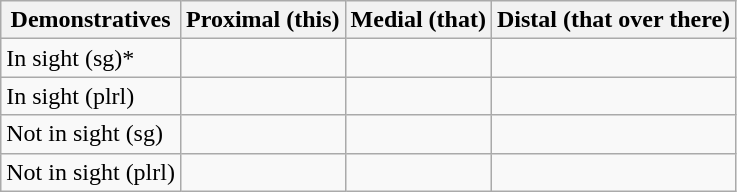<table class="wikitable">
<tr>
<th>Demonstratives</th>
<th>Proximal (this)</th>
<th>Medial (that)</th>
<th>Distal (that over there)</th>
</tr>
<tr>
<td>In sight (sg)*</td>
<td></td>
<td></td>
<td></td>
</tr>
<tr>
<td>In sight (plrl)</td>
<td></td>
<td></td>
<td></td>
</tr>
<tr>
<td>Not in sight (sg)</td>
<td></td>
<td></td>
<td></td>
</tr>
<tr>
<td>Not in sight (plrl)</td>
<td></td>
<td></td>
<td></td>
</tr>
</table>
